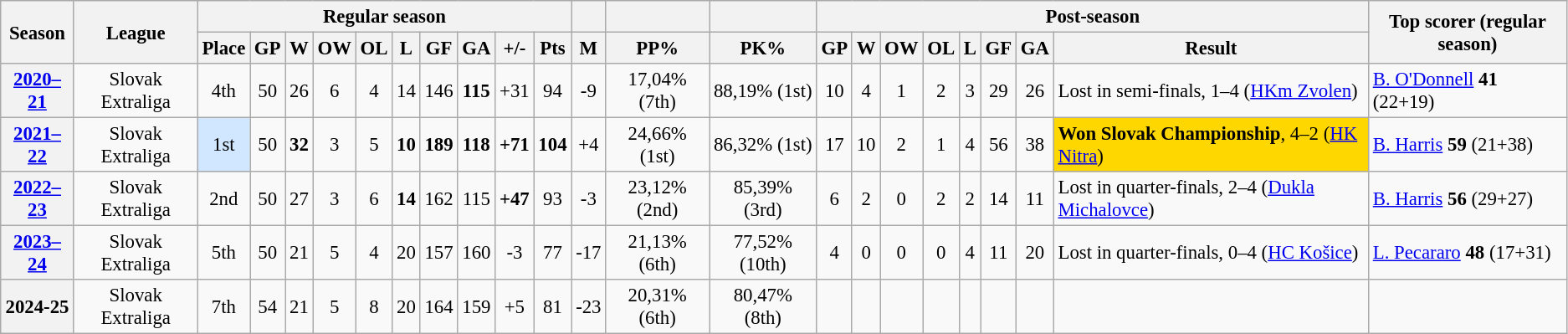<table class="wikitable collapsible" style="text-align: center; font-size: 95%">
<tr>
<th rowspan="2">Season</th>
<th rowspan="2">League</th>
<th colspan="10">Regular season</th>
<th></th>
<th></th>
<th></th>
<th colspan="8">Post-season</th>
<th rowspan="2">Top scorer (regular season)</th>
</tr>
<tr>
<th>Place</th>
<th>GP</th>
<th>W</th>
<th>OW</th>
<th>OL</th>
<th>L</th>
<th>GF</th>
<th>GA</th>
<th>+/-</th>
<th>Pts</th>
<th>M</th>
<th>PP%</th>
<th>PK%</th>
<th>GP</th>
<th>W</th>
<th>OW</th>
<th>OL</th>
<th>L</th>
<th>GF</th>
<th>GA</th>
<th>Result</th>
</tr>
<tr>
<th><a href='#'>2020–21</a></th>
<td>Slovak Extraliga</td>
<td>4th</td>
<td>50</td>
<td>26</td>
<td>6</td>
<td>4</td>
<td>14</td>
<td>146</td>
<td><strong>115</strong></td>
<td>+31</td>
<td>94</td>
<td>-9</td>
<td>17,04% (7th)</td>
<td>88,19% (1st)</td>
<td>10</td>
<td>4</td>
<td>1</td>
<td>2</td>
<td>3</td>
<td>29</td>
<td>26</td>
<td align=left>Lost in semi-finals, 1–4 (<a href='#'>HKm Zvolen</a>)</td>
<td align=left> <a href='#'>B. O'Donnell</a> <strong>41</strong> (22+19)</td>
</tr>
<tr>
<th><a href='#'>2021–22</a></th>
<td>Slovak Extraliga</td>
<td bgcolor="D0E7FF">1st</td>
<td>50</td>
<td><strong>32</strong></td>
<td>3</td>
<td>5</td>
<td><strong>10</strong></td>
<td><strong>189</strong></td>
<td><strong>118</strong></td>
<td><strong>+71</strong></td>
<td><strong>104</strong></td>
<td>+4</td>
<td>24,66% (1st)</td>
<td>86,32% (1st)</td>
<td>17</td>
<td>10</td>
<td>2</td>
<td>1</td>
<td>4</td>
<td>56</td>
<td>38</td>
<td align=left bgcolor="gold"><strong>Won Slovak Championship</strong>, 4–2 (<a href='#'>HK Nitra</a>)</td>
<td align=left> <a href='#'>B. Harris</a> <strong>59</strong> (21+38)</td>
</tr>
<tr>
<th><a href='#'>2022–23</a></th>
<td>Slovak Extraliga</td>
<td>2nd</td>
<td>50</td>
<td>27</td>
<td>3</td>
<td>6</td>
<td><strong>14</strong></td>
<td>162</td>
<td>115</td>
<td><strong>+47</strong></td>
<td>93</td>
<td>-3</td>
<td>23,12% (2nd)</td>
<td>85,39% (3rd)</td>
<td>6</td>
<td>2</td>
<td>0</td>
<td>2</td>
<td>2</td>
<td>14</td>
<td>11</td>
<td align=left>Lost in quarter-finals, 2–4 (<a href='#'>Dukla Michalovce</a>)</td>
<td align=left> <a href='#'>B. Harris</a> <strong>56</strong> (29+27)</td>
</tr>
<tr>
<th><a href='#'>2023–24</a></th>
<td>Slovak Extraliga</td>
<td>5th</td>
<td>50</td>
<td>21</td>
<td>5</td>
<td>4</td>
<td>20</td>
<td>157</td>
<td>160</td>
<td>-3</td>
<td>77</td>
<td>-17</td>
<td>21,13% (6th)</td>
<td>77,52% (10th)</td>
<td>4</td>
<td>0</td>
<td>0</td>
<td>0</td>
<td>4</td>
<td>11</td>
<td>20</td>
<td align=left>Lost in quarter-finals, 0–4 (<a href='#'>HC Košice</a>)</td>
<td align=left> <a href='#'>L. Pecararo</a> <strong>48</strong> (17+31)</td>
</tr>
<tr>
<th>2024-25</th>
<td>Slovak<br>Extraliga</td>
<td>7th</td>
<td>54</td>
<td>21</td>
<td>5</td>
<td>8</td>
<td>20</td>
<td>164</td>
<td>159</td>
<td>+5</td>
<td>81</td>
<td>-23</td>
<td>20,31% (6th)</td>
<td>80,47% (8th)</td>
<td></td>
<td></td>
<td></td>
<td></td>
<td></td>
<td></td>
<td></td>
<td></td>
<td></td>
</tr>
</table>
